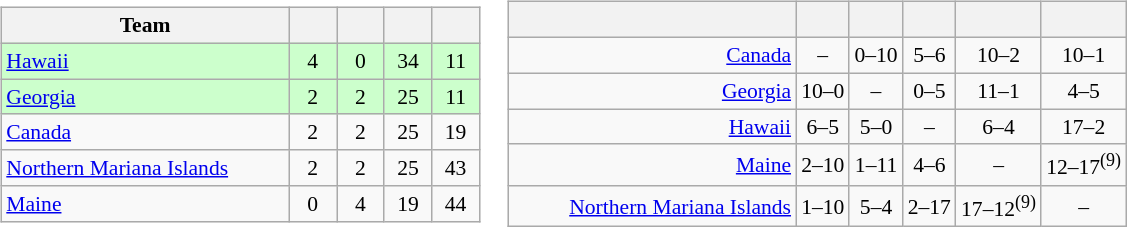<table>
<tr>
<td><br><table class="wikitable" style="text-align: center; font-size: 90%;">
<tr>
<th width=185>Team</th>
<th width=25></th>
<th width=25></th>
<th width=25></th>
<th width=25></th>
</tr>
<tr bgcolor="#ccffcc">
<td align="left"> <a href='#'>Hawaii</a></td>
<td>4</td>
<td>0</td>
<td>34</td>
<td>11</td>
</tr>
<tr bgcolor="#ccffcc">
<td align="left"> <a href='#'>Georgia</a></td>
<td>2</td>
<td>2</td>
<td>25</td>
<td>11</td>
</tr>
<tr>
<td align="left"> <a href='#'>Canada</a></td>
<td>2</td>
<td>2</td>
<td>25</td>
<td>19</td>
</tr>
<tr>
<td align="left"> <a href='#'>Northern Mariana Islands</a></td>
<td>2</td>
<td>2</td>
<td>25</td>
<td>43</td>
</tr>
<tr>
<td align="left"> <a href='#'>Maine</a></td>
<td>0</td>
<td>4</td>
<td>19</td>
<td>44</td>
</tr>
</table>
</td>
<td><br><table class="wikitable" style="text-align:center; font-size:90%;">
<tr>
<th width=185> </th>
<th></th>
<th></th>
<th></th>
<th></th>
<th></th>
</tr>
<tr>
<td style="text-align:right;"><a href='#'>Canada</a> </td>
<td>–</td>
<td>0–10</td>
<td>5–6</td>
<td>10–2</td>
<td>10–1</td>
</tr>
<tr>
<td style="text-align:right;"><a href='#'>Georgia</a> </td>
<td>10–0</td>
<td>–</td>
<td>0–5</td>
<td>11–1</td>
<td>4–5</td>
</tr>
<tr>
<td style="text-align:right;"><a href='#'>Hawaii</a> </td>
<td>6–5</td>
<td>5–0</td>
<td>–</td>
<td>6–4</td>
<td>17–2</td>
</tr>
<tr>
<td style="text-align:right;"><a href='#'>Maine</a> </td>
<td>2–10</td>
<td>1–11</td>
<td>4–6</td>
<td>–</td>
<td>12–17<sup>(9)</sup></td>
</tr>
<tr>
<td style="text-align:right;"><a href='#'>Northern Mariana Islands</a> </td>
<td>1–10</td>
<td>5–4</td>
<td>2–17</td>
<td>17–12<sup>(9)</sup></td>
<td>–</td>
</tr>
</table>
</td>
</tr>
</table>
